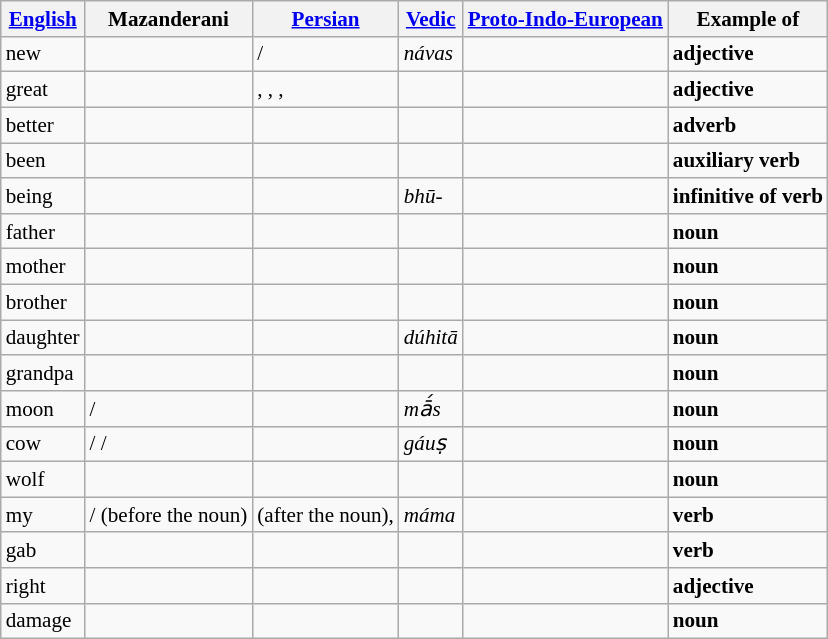<table class="wikitable" style="font-size: 88%">
<tr>
<th><a href='#'>English</a></th>
<th>Mazanderani</th>
<th><a href='#'>Persian</a></th>
<th><a href='#'>Vedic</a></th>
<th><a href='#'>Proto-Indo-European</a></th>
<th>Example of</th>
</tr>
<tr>
<td>new</td>
<td></td>
<td> / </td>
<td lang="vsn-Latn" style="font-style:italic;">návas</td>
<td></td>
<td><strong>adjective</strong></td>
</tr>
<tr>
<td>great</td>
<td></td>
<td>, , , </td>
<td></td>
<td></td>
<td><strong>adjective</strong></td>
</tr>
<tr>
<td>better</td>
<td></td>
<td></td>
<td></td>
<td></td>
<td><strong>adverb</strong></td>
</tr>
<tr>
<td>been</td>
<td></td>
<td></td>
<td></td>
<td></td>
<td><strong>auxiliary verb</strong></td>
</tr>
<tr>
<td>being</td>
<td></td>
<td></td>
<td lang="vsn-Latn" style="font-style:italic;">bhū-</td>
<td></td>
<td><strong>infinitive of verb</strong></td>
</tr>
<tr>
<td>father</td>
<td></td>
<td></td>
<td></td>
<td></td>
<td><strong>noun</strong></td>
</tr>
<tr>
<td>mother</td>
<td></td>
<td></td>
<td></td>
<td></td>
<td><strong>noun</strong></td>
</tr>
<tr>
<td>brother</td>
<td></td>
<td></td>
<td></td>
<td></td>
<td><strong>noun</strong></td>
</tr>
<tr>
<td>daughter</td>
<td></td>
<td></td>
<td lang="vsn-Latn" style="font-style:italic;">dúhitā</td>
<td></td>
<td><strong>noun</strong></td>
</tr>
<tr>
<td>grandpa</td>
<td></td>
<td></td>
<td></td>
<td></td>
<td><strong>noun</strong></td>
</tr>
<tr>
<td>moon</td>
<td> / </td>
<td></td>
<td lang="vsn-Latn" style="font-style:italic;">mā́s</td>
<td></td>
<td><strong>noun</strong></td>
</tr>
<tr>
<td>cow</td>
<td> /  / </td>
<td></td>
<td lang="vsn-Latn" style="font-style:italic;">gáuṣ</td>
<td></td>
<td><strong>noun</strong></td>
</tr>
<tr>
<td>wolf</td>
<td></td>
<td></td>
<td></td>
<td></td>
<td><strong>noun</strong></td>
</tr>
<tr>
<td>my</td>
<td> /  (before the noun)</td>
<td> (after the noun), </td>
<td lang="vsn-Latn" style="font-style:italic;">máma</td>
<td></td>
<td><strong>verb</strong></td>
</tr>
<tr>
<td>gab</td>
<td></td>
<td></td>
<td></td>
<td></td>
<td><strong>verb</strong></td>
</tr>
<tr>
<td>right</td>
<td></td>
<td></td>
<td></td>
<td></td>
<td><strong>adjective</strong></td>
</tr>
<tr>
<td>damage</td>
<td></td>
<td></td>
<td></td>
<td></td>
<td><strong>noun</strong></td>
</tr>
</table>
